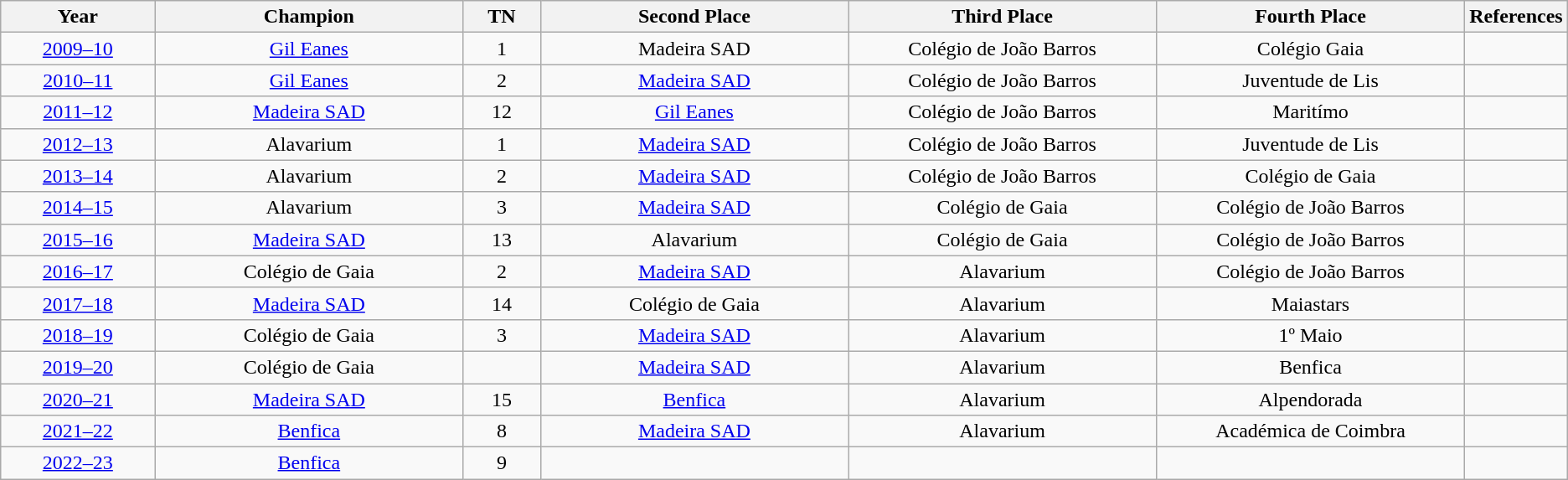<table class="wikitable" style="text-align:center;">
<tr>
<th width="10%">Year</th>
<th width="20%">Champion</th>
<th width="5%">TN</th>
<th width="20%">Second Place</th>
<th width="20%">Third Place</th>
<th width="20%">Fourth Place</th>
<th width="10%">References</th>
</tr>
<tr>
<td><a href='#'>2009–10</a></td>
<td><a href='#'>Gil Eanes</a></td>
<td>1</td>
<td>Madeira SAD</td>
<td>Colégio de João Barros</td>
<td>Colégio Gaia</td>
<td></td>
</tr>
<tr>
<td><a href='#'>2010–11</a></td>
<td><a href='#'>Gil Eanes</a></td>
<td>2</td>
<td><a href='#'>Madeira SAD</a></td>
<td>Colégio de João Barros</td>
<td>Juventude de Lis</td>
<td></td>
</tr>
<tr>
<td><a href='#'>2011–12</a></td>
<td><a href='#'>Madeira SAD</a></td>
<td>12</td>
<td><a href='#'>Gil Eanes</a></td>
<td>Colégio de João Barros</td>
<td>Maritímo</td>
<td></td>
</tr>
<tr>
<td><a href='#'>2012–13</a></td>
<td>Alavarium</td>
<td>1</td>
<td><a href='#'>Madeira SAD</a></td>
<td>Colégio de João Barros</td>
<td>Juventude de Lis</td>
<td></td>
</tr>
<tr>
<td><a href='#'>2013–14</a></td>
<td>Alavarium</td>
<td>2</td>
<td><a href='#'>Madeira SAD</a></td>
<td>Colégio de João Barros</td>
<td>Colégio de Gaia</td>
<td></td>
</tr>
<tr>
<td><a href='#'>2014–15</a></td>
<td>Alavarium</td>
<td>3</td>
<td><a href='#'>Madeira SAD</a></td>
<td>Colégio de Gaia</td>
<td>Colégio de João Barros</td>
<td></td>
</tr>
<tr>
<td><a href='#'>2015–16</a></td>
<td><a href='#'>Madeira SAD</a></td>
<td>13</td>
<td>Alavarium</td>
<td>Colégio de Gaia</td>
<td>Colégio de João Barros</td>
<td></td>
</tr>
<tr>
<td><a href='#'>2016–17</a></td>
<td>Colégio de Gaia</td>
<td>2</td>
<td><a href='#'>Madeira SAD</a></td>
<td>Alavarium</td>
<td>Colégio de João Barros</td>
<td></td>
</tr>
<tr>
<td><a href='#'>2017–18</a></td>
<td><a href='#'>Madeira SAD</a></td>
<td>14</td>
<td>Colégio de Gaia</td>
<td>Alavarium</td>
<td>Maiastars</td>
<td></td>
</tr>
<tr>
<td><a href='#'>2018–19</a></td>
<td>Colégio de Gaia</td>
<td>3</td>
<td><a href='#'>Madeira SAD</a></td>
<td>Alavarium</td>
<td>1º Maio</td>
<td></td>
</tr>
<tr>
<td><a href='#'>2019–20</a></td>
<td>Colégio de Gaia</td>
<td></td>
<td><a href='#'>Madeira SAD</a></td>
<td>Alavarium</td>
<td>Benfica</td>
<td></td>
</tr>
<tr>
<td><a href='#'>2020–21</a></td>
<td><a href='#'>Madeira SAD</a></td>
<td>15</td>
<td><a href='#'>Benfica</a></td>
<td>Alavarium</td>
<td>Alpendorada</td>
<td></td>
</tr>
<tr>
<td><a href='#'>2021–22</a></td>
<td><a href='#'>Benfica</a></td>
<td>8</td>
<td><a href='#'>Madeira SAD</a></td>
<td>Alavarium</td>
<td>Académica de Coimbra</td>
<td></td>
</tr>
<tr>
<td><a href='#'>2022–23</a></td>
<td><a href='#'>Benfica</a></td>
<td>9</td>
<td></td>
<td></td>
<td></td>
<td></td>
</tr>
</table>
